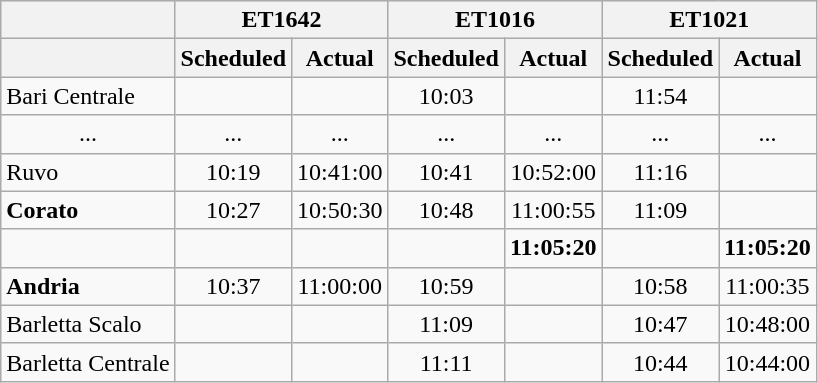<table class="wikitable " style="float:center;text-align:center">
<tr style="background:#ececec; vertical-align:top;">
<th></th>
<th colspan="2">ET1642</th>
<th colspan="2">ET1016</th>
<th colspan="2">ET1021</th>
</tr>
<tr>
<th></th>
<th>Scheduled</th>
<th>Actual</th>
<th>Scheduled</th>
<th>Actual</th>
<th>Scheduled</th>
<th>Actual</th>
</tr>
<tr>
<td align="left">Bari Centrale</td>
<td></td>
<td></td>
<td>10:03</td>
<td></td>
<td>11:54</td>
<td></td>
</tr>
<tr>
<td>...</td>
<td>...</td>
<td>...</td>
<td>...</td>
<td>...</td>
<td>...</td>
<td>...</td>
</tr>
<tr>
<td align=left>Ruvo</td>
<td>10:19</td>
<td>10:41:00</td>
<td>10:41</td>
<td>10:52:00</td>
<td>11:16</td>
<td></td>
</tr>
<tr>
<td align=left><strong>Corato</strong></td>
<td>10:27</td>
<td>10:50:30</td>
<td>10:48</td>
<td>11:00:55</td>
<td>11:09</td>
<td></td>
</tr>
<tr>
<td></td>
<td></td>
<td></td>
<td></td>
<td><strong>11:05:20</strong></td>
<td></td>
<td><strong>11:05:20</strong></td>
</tr>
<tr>
<td align=left><strong>Andria</strong></td>
<td>10:37</td>
<td>11:00:00</td>
<td>10:59</td>
<td></td>
<td>10:58</td>
<td>11:00:35</td>
</tr>
<tr>
<td align=left>Barletta Scalo</td>
<td></td>
<td></td>
<td>11:09</td>
<td></td>
<td>10:47</td>
<td>10:48:00</td>
</tr>
<tr>
<td align=left>Barletta Centrale</td>
<td></td>
<td></td>
<td>11:11</td>
<td></td>
<td>10:44</td>
<td>10:44:00</td>
</tr>
</table>
